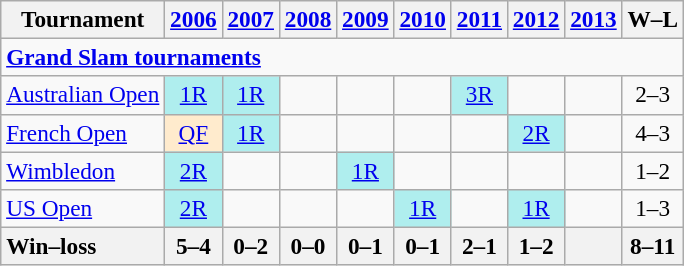<table class=wikitable style=text-align:center;font-size:97%>
<tr>
<th>Tournament</th>
<th><a href='#'>2006</a></th>
<th><a href='#'>2007</a></th>
<th><a href='#'>2008</a></th>
<th><a href='#'>2009</a></th>
<th><a href='#'>2010</a></th>
<th><a href='#'>2011</a></th>
<th><a href='#'>2012</a></th>
<th><a href='#'>2013</a></th>
<th>W–L</th>
</tr>
<tr>
<td colspan=15 align=left><strong><a href='#'>Grand Slam tournaments</a></strong></td>
</tr>
<tr>
<td align=left><a href='#'>Australian Open</a></td>
<td bgcolor=afeeee><a href='#'>1R</a></td>
<td bgcolor=afeeee><a href='#'>1R</a></td>
<td></td>
<td></td>
<td></td>
<td bgcolor=afeeee><a href='#'>3R</a></td>
<td></td>
<td></td>
<td>2–3</td>
</tr>
<tr>
<td align=left><a href='#'>French Open</a></td>
<td bgcolor=ffebcd><a href='#'>QF</a></td>
<td bgcolor=afeeee><a href='#'>1R</a></td>
<td></td>
<td></td>
<td></td>
<td></td>
<td bgcolor=afeeee><a href='#'>2R</a></td>
<td></td>
<td>4–3</td>
</tr>
<tr>
<td align=left><a href='#'>Wimbledon</a></td>
<td bgcolor=afeeee><a href='#'>2R</a></td>
<td></td>
<td></td>
<td bgcolor=afeeee><a href='#'>1R</a></td>
<td></td>
<td></td>
<td></td>
<td></td>
<td>1–2</td>
</tr>
<tr>
<td align=left><a href='#'>US Open</a></td>
<td bgcolor=afeeee><a href='#'>2R</a></td>
<td></td>
<td></td>
<td></td>
<td bgcolor=afeeee><a href='#'>1R</a></td>
<td></td>
<td bgcolor=afeeee><a href='#'>1R</a></td>
<td></td>
<td>1–3</td>
</tr>
<tr>
<th style=text-align:left>Win–loss</th>
<th>5–4</th>
<th>0–2</th>
<th>0–0</th>
<th>0–1</th>
<th>0–1</th>
<th>2–1</th>
<th>1–2</th>
<th></th>
<th>8–11</th>
</tr>
</table>
